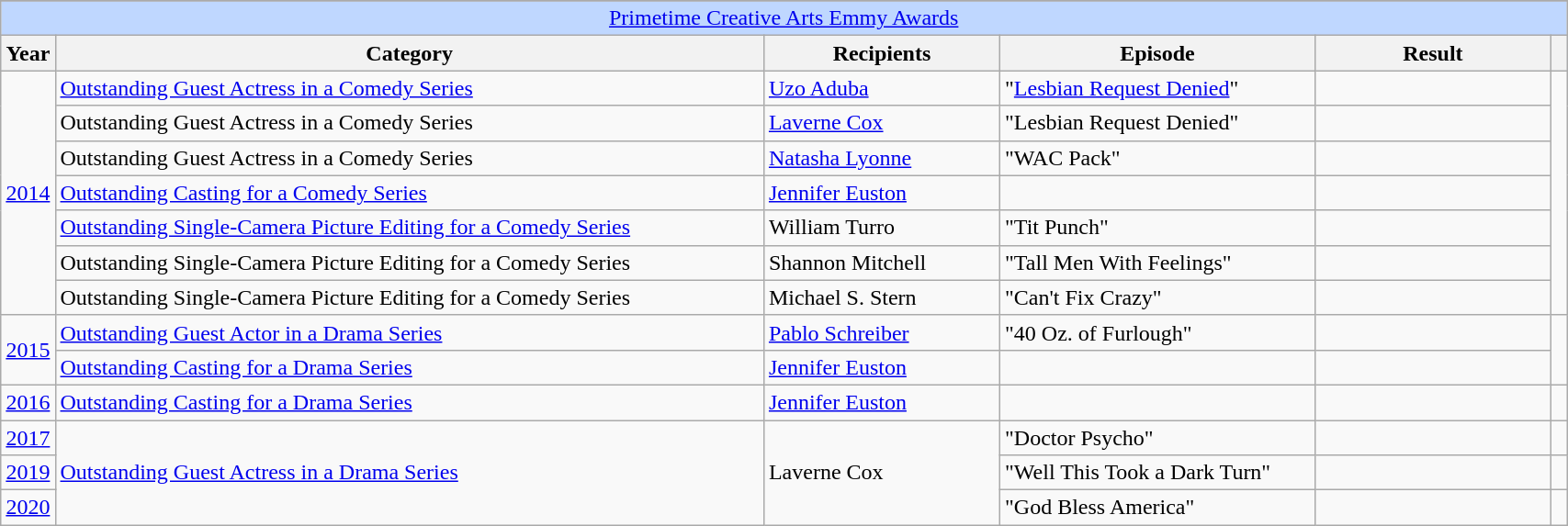<table class="wikitable plainrowheaders" style="font-size: 100%; width:90%">
<tr>
</tr>
<tr ---- bgcolor="#bfd7ff">
<td colspan=6 align=center><a href='#'>Primetime Creative Arts Emmy Awards</a></td>
</tr>
<tr ---- bgcolor="#ebf5ff">
<th scope="col" style="width:2%;">Year</th>
<th scope="col" style="width:45%;">Category</th>
<th scope="col" style="width:15%;">Recipients</th>
<th scope="col" style="width:20%;">Episode</th>
<th scope="col" style="width:15%;">Result</th>
<th scope="col" class="unsortable" style="width:1%;"></th>
</tr>
<tr>
<td rowspan=7 style="text-align:center;"><a href='#'>2014</a></td>
<td><a href='#'>Outstanding Guest Actress in a Comedy Series</a></td>
<td><a href='#'>Uzo Aduba</a></td>
<td>"<a href='#'>Lesbian Request Denied</a>"</td>
<td></td>
<td rowspan=7 style="text-align:center;"><br></td>
</tr>
<tr>
<td>Outstanding Guest Actress in a Comedy Series</td>
<td><a href='#'>Laverne Cox</a></td>
<td>"Lesbian Request Denied"</td>
<td></td>
</tr>
<tr>
<td>Outstanding Guest Actress in a Comedy Series</td>
<td><a href='#'>Natasha Lyonne</a></td>
<td>"WAC Pack"</td>
<td></td>
</tr>
<tr>
<td><a href='#'>Outstanding Casting for a Comedy Series</a></td>
<td><a href='#'>Jennifer Euston</a></td>
<td></td>
<td></td>
</tr>
<tr>
<td><a href='#'>Outstanding Single-Camera Picture Editing for a Comedy Series</a></td>
<td>William Turro</td>
<td>"Tit Punch"</td>
<td></td>
</tr>
<tr>
<td>Outstanding Single-Camera Picture Editing for a Comedy Series</td>
<td>Shannon Mitchell</td>
<td>"Tall Men With Feelings"</td>
<td></td>
</tr>
<tr>
<td>Outstanding Single-Camera Picture Editing for a Comedy Series</td>
<td>Michael S. Stern</td>
<td>"Can't Fix Crazy"</td>
<td></td>
</tr>
<tr>
<td rowspan=2 style="text-align:center;"><a href='#'>2015</a></td>
<td><a href='#'>Outstanding Guest Actor in a Drama Series</a></td>
<td><a href='#'>Pablo Schreiber</a></td>
<td>"40 Oz. of Furlough"</td>
<td></td>
<td rowspan=2 style="text-align:center;"></td>
</tr>
<tr>
<td><a href='#'>Outstanding Casting for a Drama Series</a></td>
<td><a href='#'>Jennifer Euston</a></td>
<td></td>
<td></td>
</tr>
<tr>
<td style="text-align:center;"><a href='#'>2016</a></td>
<td><a href='#'>Outstanding Casting for a Drama Series</a></td>
<td><a href='#'>Jennifer Euston</a></td>
<td></td>
<td></td>
<td style="text-align:center;"></td>
</tr>
<tr>
<td style="text-align:center;"><a href='#'>2017</a></td>
<td rowspan=3><a href='#'>Outstanding Guest Actress in a Drama Series</a></td>
<td rowspan=3>Laverne Cox</td>
<td>"Doctor Psycho"</td>
<td></td>
<td style="text-align:center;"></td>
</tr>
<tr>
<td style="text-align:center;"><a href='#'>2019</a></td>
<td>"Well This Took a Dark Turn"</td>
<td></td>
<td style="text-align:center;"></td>
</tr>
<tr>
<td style="text-align:center;"><a href='#'>2020</a></td>
<td>"God Bless America"</td>
<td></td>
<td style="text-align:center;"></td>
</tr>
</table>
